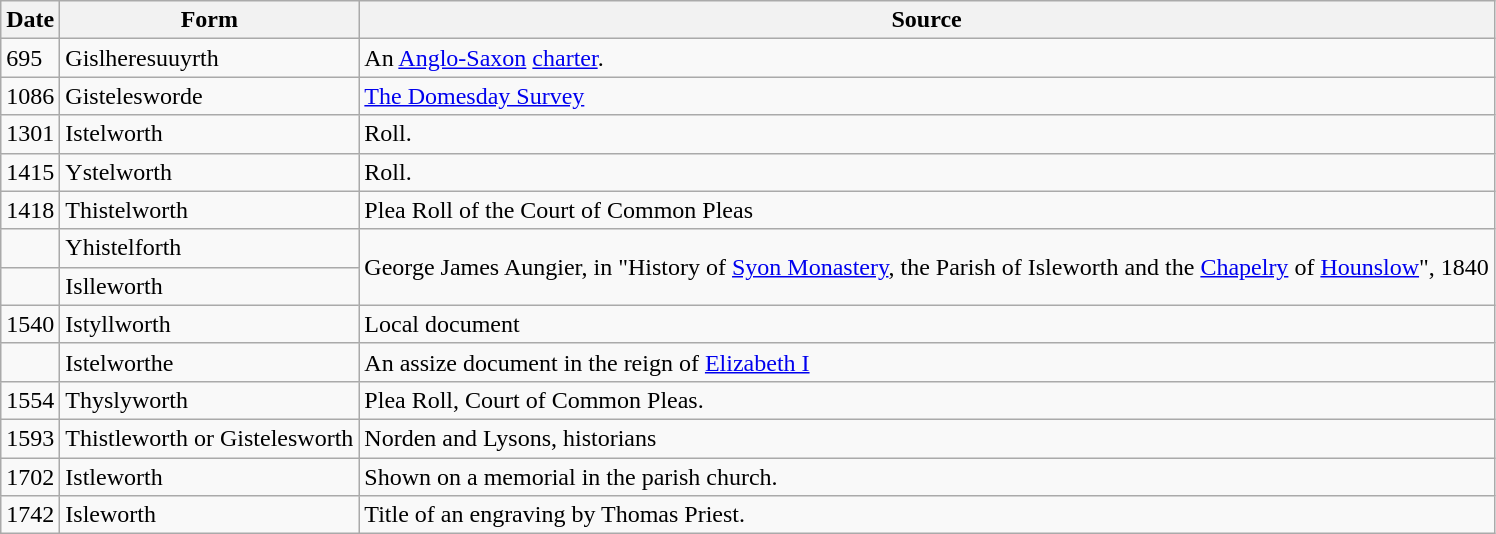<table class="wikitable">
<tr>
<th>Date</th>
<th>Form</th>
<th>Source</th>
</tr>
<tr>
<td>695</td>
<td>Gislheresuuyrth</td>
<td>An <a href='#'>Anglo-Saxon</a> <a href='#'>charter</a>.</td>
</tr>
<tr>
<td>1086</td>
<td>Gistelesworde</td>
<td><a href='#'>The Domesday Survey</a></td>
</tr>
<tr>
<td>1301</td>
<td>Istelworth</td>
<td>Roll.</td>
</tr>
<tr>
<td>1415</td>
<td>Ystelworth</td>
<td>Roll.</td>
</tr>
<tr>
<td>1418</td>
<td>Thistelworth</td>
<td>Plea Roll of the Court of Common Pleas</td>
</tr>
<tr>
<td></td>
<td>Yhistelforth</td>
<td rowspan="2">George James Aungier, in "History of <a href='#'>Syon Monastery</a>, the Parish of Isleworth and the <a href='#'>Chapelry</a> of <a href='#'>Hounslow</a>", 1840</td>
</tr>
<tr>
<td></td>
<td>Islleworth</td>
</tr>
<tr>
<td>1540</td>
<td>Istyllworth</td>
<td>Local document</td>
</tr>
<tr>
<td></td>
<td>Istelworthe</td>
<td>An assize document in the reign of <a href='#'>Elizabeth I</a></td>
</tr>
<tr>
<td>1554</td>
<td>Thyslyworth</td>
<td>Plea Roll, Court of Common Pleas.</td>
</tr>
<tr>
<td>1593</td>
<td>Thistleworth or Gistelesworth</td>
<td>Norden and Lysons, historians</td>
</tr>
<tr>
<td>1702</td>
<td>Istleworth</td>
<td>Shown on a memorial in the parish church.</td>
</tr>
<tr>
<td>1742</td>
<td>Isleworth</td>
<td>Title of an engraving by Thomas Priest.</td>
</tr>
</table>
